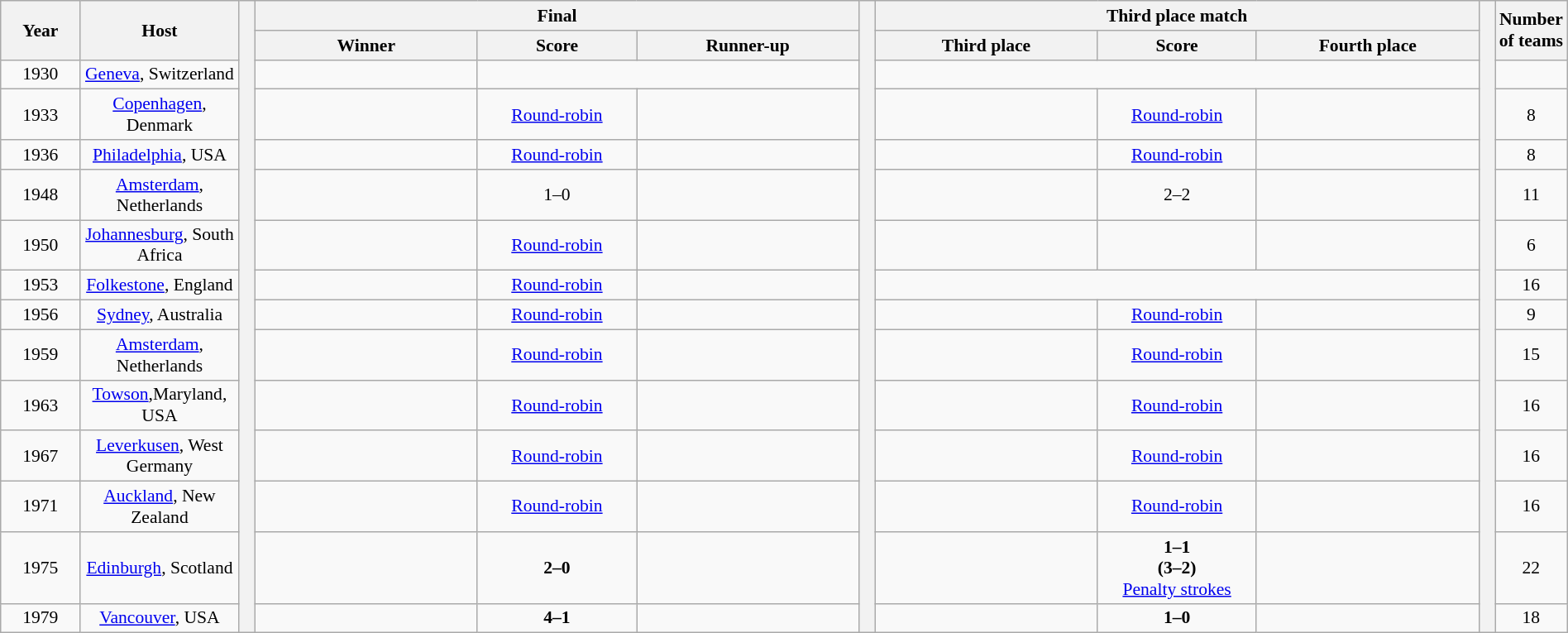<table class="wikitable" style="text-align:center;width:100%; font-size:90%;">
<tr>
<th rowspan=2 width=5%>Year</th>
<th rowspan=2 width=10%>Host</th>
<th width=1% rowspan=17></th>
<th colspan=3>Final</th>
<th width=1% rowspan=17></th>
<th colspan=3>Third place match</th>
<th width=1% rowspan=17></th>
<th width=4% rowspan=2>Number of teams</th>
</tr>
<tr>
<th width=14%>Winner</th>
<th width=10%>Score</th>
<th width=14%>Runner-up</th>
<th width=14%>Third place</th>
<th width=10%>Score</th>
<th width=14%>Fourth place</th>
</tr>
<tr>
<td>1930</td>
<td><a href='#'>Geneva</a>, Switzerland</td>
<td></td>
</tr>
<tr>
<td>1933</td>
<td><a href='#'>Copenhagen</a>, Denmark</td>
<td></td>
<td><a href='#'>Round-robin</a></td>
<td></td>
<td></td>
<td><a href='#'>Round-robin</a></td>
<td></td>
<td>8</td>
</tr>
<tr>
<td>1936</td>
<td><a href='#'>Philadelphia</a>, USA</td>
<td></td>
<td><a href='#'>Round-robin</a></td>
<td></td>
<td></td>
<td><a href='#'>Round-robin</a></td>
<td></td>
<td>8</td>
</tr>
<tr>
<td>1948</td>
<td><a href='#'>Amsterdam</a>, Netherlands</td>
<td></td>
<td>1–0</td>
<td></td>
<td></td>
<td>2–2 </td>
<td></td>
<td>11</td>
</tr>
<tr>
<td>1950</td>
<td><a href='#'>Johannesburg</a>, South Africa</td>
<td></td>
<td><a href='#'>Round-robin</a></td>
<td></td>
<td></td>
<td></td>
<td></td>
<td>6</td>
</tr>
<tr>
<td>1953</td>
<td><a href='#'>Folkestone</a>, England</td>
<td></td>
<td><a href='#'>Round-robin</a></td>
<td></td>
<td colspan=4>  </td>
<td>16</td>
</tr>
<tr>
<td>1956</td>
<td><a href='#'>Sydney</a>, Australia</td>
<td></td>
<td><a href='#'>Round-robin</a></td>
<td></td>
<td></td>
<td><a href='#'>Round-robin</a></td>
<td></td>
<td>9</td>
</tr>
<tr>
<td>1959</td>
<td><a href='#'>Amsterdam</a>, Netherlands</td>
<td></td>
<td><a href='#'>Round-robin</a></td>
<td></td>
<td></td>
<td><a href='#'>Round-robin</a></td>
<td></td>
<td>15</td>
</tr>
<tr>
<td>1963</td>
<td><a href='#'>Towson</a>,Maryland, USA</td>
<td></td>
<td><a href='#'>Round-robin</a></td>
<td></td>
<td></td>
<td><a href='#'>Round-robin</a></td>
<td></td>
<td>16</td>
</tr>
<tr>
<td>1967</td>
<td><a href='#'>Leverkusen</a>, West Germany</td>
<td></td>
<td><a href='#'>Round-robin</a></td>
<td></td>
<td></td>
<td><a href='#'>Round-robin</a></td>
<td></td>
<td>16</td>
</tr>
<tr>
<td>1971</td>
<td><a href='#'>Auckland</a>, New Zealand</td>
<td></td>
<td><a href='#'>Round-robin</a></td>
<td></td>
<td></td>
<td><a href='#'>Round-robin</a></td>
<td></td>
<td>16</td>
</tr>
<tr>
<td>1975</td>
<td><a href='#'>Edinburgh</a>, Scotland</td>
<td></td>
<td><strong>2–0</strong></td>
<td></td>
<td></td>
<td><strong>1–1</strong><br><strong>(3–2)</strong> <br> <a href='#'>Penalty strokes</a></td>
<td></td>
<td>22</td>
</tr>
<tr>
<td>1979</td>
<td><a href='#'>Vancouver</a>, USA</td>
<td></td>
<td><strong>4–1</strong></td>
<td></td>
<td></td>
<td><strong>1–0</strong></td>
<td></td>
<td>18</td>
</tr>
</table>
